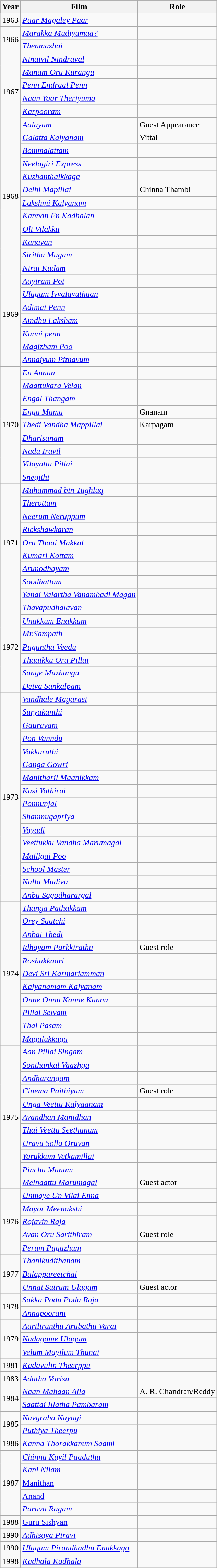<table class="wikitable sortable">
<tr style="background:#000;">
<th>Year</th>
<th>Film</th>
<th>Role</th>
</tr>
<tr>
<td rowspan="1">1963</td>
<td><em><a href='#'>Paar Magaley Paar</a></em></td>
<td></td>
</tr>
<tr>
<td rowspan="2">1966</td>
<td><em><a href='#'>Marakka Mudiyumaa?</a></em></td>
<td></td>
</tr>
<tr>
<td><em><a href='#'>Thenmazhai</a></em></td>
<td></td>
</tr>
<tr>
<td rowspan="6">1967</td>
<td><em><a href='#'>Ninaivil Nindraval</a></em></td>
<td></td>
</tr>
<tr>
<td><em><a href='#'>Manam Oru Kurangu</a></em></td>
<td></td>
</tr>
<tr>
<td><em><a href='#'>Penn Endraal Penn</a></em></td>
<td></td>
</tr>
<tr>
<td><em><a href='#'>Naan Yaar Theriyuma</a></em></td>
<td></td>
</tr>
<tr>
<td><em><a href='#'>Karpooram</a></em></td>
<td></td>
</tr>
<tr>
<td><em><a href='#'>Aalayam</a></em></td>
<td>Guest Appearance</td>
</tr>
<tr>
<td rowspan="10">1968</td>
<td><em><a href='#'>Galatta Kalyanam</a></em></td>
<td>Vittal</td>
</tr>
<tr>
<td><em><a href='#'>Bommalattam</a></em></td>
<td></td>
</tr>
<tr>
<td><em><a href='#'>Neelagiri Express</a></em></td>
<td></td>
</tr>
<tr>
<td><em><a href='#'>Kuzhanthaikkaga</a></em></td>
<td></td>
</tr>
<tr>
<td><em><a href='#'>Delhi Mapillai</a></em></td>
<td>Chinna Thambi</td>
</tr>
<tr>
<td><em><a href='#'>Lakshmi Kalyanam</a></em></td>
<td></td>
</tr>
<tr>
<td><em><a href='#'>Kannan En Kadhalan</a></em></td>
<td></td>
</tr>
<tr>
<td><em><a href='#'>Oli Vilakku</a></em></td>
<td></td>
</tr>
<tr>
<td><em><a href='#'>Kanavan</a></em></td>
<td></td>
</tr>
<tr>
<td><em><a href='#'>Siritha Mugam</a></em></td>
<td></td>
</tr>
<tr>
<td rowspan="8">1969</td>
<td><em><a href='#'>Nirai Kudam</a></em></td>
<td></td>
</tr>
<tr>
<td><em><a href='#'>Aayiram Poi</a></em></td>
<td></td>
</tr>
<tr>
<td><em><a href='#'>Ulagam Ivvalavuthaan</a></em></td>
<td></td>
</tr>
<tr>
<td><em><a href='#'>Adimai Penn</a></em></td>
<td></td>
</tr>
<tr>
<td><em><a href='#'>Aindhu Laksham</a></em></td>
<td></td>
</tr>
<tr>
<td><em><a href='#'>Kanni penn</a></em></td>
<td></td>
</tr>
<tr>
<td><em><a href='#'>Magizham Poo</a></em></td>
<td></td>
</tr>
<tr>
<td><em><a href='#'>Annaiyum Pithavum</a></em></td>
<td></td>
</tr>
<tr>
<td rowspan="9">1970</td>
<td><em><a href='#'>En Annan</a></em></td>
<td></td>
</tr>
<tr>
<td><em><a href='#'>Maattukara Velan</a></em></td>
<td></td>
</tr>
<tr>
<td><em><a href='#'>Engal Thangam</a></em></td>
<td></td>
</tr>
<tr>
<td><em><a href='#'>Enga Mama</a></em></td>
<td>Gnanam</td>
</tr>
<tr>
<td><em><a href='#'>Thedi Vandha Mappillai</a></em></td>
<td>Karpagam</td>
</tr>
<tr>
<td><em><a href='#'>Dharisanam</a></em></td>
<td></td>
</tr>
<tr>
<td><em><a href='#'>Nadu Iravil</a></em></td>
<td></td>
</tr>
<tr>
<td><em><a href='#'>Vilayattu Pillai</a></em></td>
<td></td>
</tr>
<tr>
<td><em><a href='#'>Snegithi</a></em></td>
<td></td>
</tr>
<tr>
<td rowspan="9">1971</td>
<td><em><a href='#'>Muhammad bin Tughluq</a></em></td>
<td></td>
</tr>
<tr>
<td><em><a href='#'>Therottam</a></em></td>
<td></td>
</tr>
<tr>
<td><em><a href='#'>Neerum Neruppum</a></em></td>
<td></td>
</tr>
<tr>
<td><em><a href='#'>Rickshawkaran</a></em></td>
<td></td>
</tr>
<tr>
<td><em><a href='#'>Oru Thaai Makkal</a></em></td>
<td></td>
</tr>
<tr>
<td><em><a href='#'>Kumari Kottam</a></em></td>
<td></td>
</tr>
<tr>
<td><em><a href='#'>Arunodhayam</a></em></td>
<td></td>
</tr>
<tr>
<td><em><a href='#'>Soodhattam</a></em></td>
<td></td>
</tr>
<tr>
<td><em><a href='#'>Yanai Valartha Vanambadi Magan</a></em></td>
<td></td>
</tr>
<tr>
<td rowspan="7">1972</td>
<td><em><a href='#'>Thavapudhalavan</a></em></td>
<td></td>
</tr>
<tr>
<td><em><a href='#'>Unakkum Enakkum</a></em></td>
<td></td>
</tr>
<tr>
<td><em><a href='#'>Mr.Sampath</a></em></td>
<td></td>
</tr>
<tr>
<td><em><a href='#'>Puguntha Veedu</a></em></td>
<td></td>
</tr>
<tr>
<td><em><a href='#'>Thaaikku Oru Pillai</a></em></td>
<td></td>
</tr>
<tr>
<td><em><a href='#'>Sange Muzhangu</a></em></td>
<td></td>
</tr>
<tr>
<td><em><a href='#'>Deiva Sankalpam</a></em></td>
<td></td>
</tr>
<tr>
<td rowspan="16">1973</td>
<td><em><a href='#'>Vandhale Magarasi</a></em></td>
<td></td>
</tr>
<tr>
<td><em><a href='#'>Suryakanthi</a></em></td>
<td></td>
</tr>
<tr>
<td><em><a href='#'>Gauravam</a></em></td>
<td></td>
</tr>
<tr>
<td><em><a href='#'>Pon Vanndu</a></em></td>
<td></td>
</tr>
<tr>
<td><em><a href='#'>Vakkuruthi</a></em></td>
<td></td>
</tr>
<tr>
<td><em><a href='#'>Ganga Gowri</a></em></td>
<td></td>
</tr>
<tr>
<td><em><a href='#'>Manitharil Maanikkam</a></em></td>
<td></td>
</tr>
<tr>
<td><em><a href='#'>Kasi Yathirai</a></em></td>
<td></td>
</tr>
<tr>
<td><em><a href='#'>Ponnunjal</a></em></td>
<td></td>
</tr>
<tr>
<td><em><a href='#'>Shanmugapriya</a></em></td>
<td></td>
</tr>
<tr>
<td><em><a href='#'>Vayadi</a></em></td>
<td></td>
</tr>
<tr>
<td><em><a href='#'>Veettukku Vandha Marumagal</a></em></td>
<td></td>
</tr>
<tr>
<td><em><a href='#'>Malligai Poo</a></em></td>
<td></td>
</tr>
<tr>
<td><em><a href='#'>School Master</a></em></td>
<td></td>
</tr>
<tr>
<td><em><a href='#'>Nalla Mudivu</a></em></td>
<td></td>
</tr>
<tr>
<td><em><a href='#'>Anbu Sagodharargal</a></em></td>
<td></td>
</tr>
<tr>
<td rowspan="11">1974</td>
<td><em><a href='#'>Thanga Pathakkam</a></em></td>
<td></td>
</tr>
<tr>
<td><em><a href='#'>Orey Saatchi</a></em></td>
<td></td>
</tr>
<tr>
<td><em><a href='#'>Anbai Thedi</a></em></td>
<td></td>
</tr>
<tr>
<td><em><a href='#'>Idhayam Parkkirathu</a></em></td>
<td>Guest role</td>
</tr>
<tr>
<td><em><a href='#'>Roshakkaari</a></em></td>
<td></td>
</tr>
<tr>
<td><em><a href='#'>Devi Sri Karmariamman</a></em></td>
<td></td>
</tr>
<tr>
<td><em><a href='#'>Kalyanamam Kalyanam</a></em></td>
<td></td>
</tr>
<tr>
<td><em><a href='#'>Onne Onnu Kanne Kannu</a></em></td>
<td></td>
</tr>
<tr>
<td><em><a href='#'>Pillai Selvam</a></em></td>
<td></td>
</tr>
<tr>
<td><em><a href='#'>Thai Pasam</a></em></td>
<td></td>
</tr>
<tr>
<td><em><a href='#'>Magalukkaga</a></em></td>
<td></td>
</tr>
<tr>
<td rowspan="11">1975</td>
<td><em><a href='#'>Aan Pillai Singam</a></em></td>
<td></td>
</tr>
<tr>
<td><em><a href='#'>Sonthankal Vaazhga</a></em></td>
<td></td>
</tr>
<tr>
<td><em><a href='#'>Andharangam</a></em></td>
<td></td>
</tr>
<tr>
<td><em><a href='#'>Cinema Paithiyam</a></em></td>
<td>Guest role</td>
</tr>
<tr>
<td><em><a href='#'>Unga Veettu Kalyaanam</a></em></td>
<td></td>
</tr>
<tr>
<td><em><a href='#'>Avandhan Manidhan</a></em></td>
<td></td>
</tr>
<tr>
<td><em><a href='#'>Thai Veettu Seethanam</a></em></td>
<td></td>
</tr>
<tr>
<td><em><a href='#'>Uravu Solla Oruvan</a></em></td>
<td></td>
</tr>
<tr>
<td><em><a href='#'>Yarukkum Vetkamillai</a></em></td>
<td></td>
</tr>
<tr>
<td><em><a href='#'>Pinchu Manam</a></em></td>
<td></td>
</tr>
<tr>
<td><em><a href='#'>Melnaattu Marumagal</a></em></td>
<td>Guest actor</td>
</tr>
<tr>
<td rowspan="5">1976</td>
<td><em><a href='#'>Unmaye Un Vilai Enna</a></em></td>
<td></td>
</tr>
<tr>
<td><em><a href='#'>Mayor Meenakshi</a></em></td>
<td></td>
</tr>
<tr>
<td><em><a href='#'>Rojavin Raja</a></em></td>
<td></td>
</tr>
<tr>
<td><em><a href='#'>Avan Oru Sarithiram</a></em></td>
<td>Guest role</td>
</tr>
<tr>
<td><em><a href='#'>Perum Pugazhum</a></em></td>
<td></td>
</tr>
<tr>
<td rowspan="3">1977</td>
<td><em><a href='#'>Thanikudithanam</a></em></td>
<td></td>
</tr>
<tr>
<td><em><a href='#'>Balappareetchai</a></em></td>
<td></td>
</tr>
<tr>
<td><em><a href='#'>Unnai Sutrum Ulagam</a></em></td>
<td>Guest actor</td>
</tr>
<tr>
<td rowspan="2">1978</td>
<td><em><a href='#'>Sakka Podu Podu Raja</a></em></td>
<td></td>
</tr>
<tr>
<td><em><a href='#'>Annapoorani</a></em></td>
<td></td>
</tr>
<tr>
<td rowspan="3">1979</td>
<td><em><a href='#'>Aarilirunthu Arubathu Varai</a></em></td>
<td></td>
</tr>
<tr>
<td><em><a href='#'>Nadagame Ulagam</a></em></td>
<td></td>
</tr>
<tr>
<td><em><a href='#'>Velum Mayilum Thunai</a></em></td>
<td></td>
</tr>
<tr>
<td rowspan="1">1981</td>
<td><em><a href='#'>Kadavulin Theerppu</a></em></td>
<td></td>
</tr>
<tr>
<td rowspan="1">1983</td>
<td><em><a href='#'>Adutha Varisu</a></em></td>
<td></td>
</tr>
<tr>
<td rowspan="2">1984</td>
<td><em><a href='#'>Naan Mahaan Alla</a></em></td>
<td>A. R. Chandran/Reddy</td>
</tr>
<tr>
<td><em><a href='#'>Saattai Illatha Pambaram</a></em></td>
<td></td>
</tr>
<tr>
<td rowspan="2">1985</td>
<td><em><a href='#'>Navgraha Nayagi</a></em></td>
<td></td>
</tr>
<tr>
<td><em><a href='#'>Puthiya Theerpu</a></em></td>
<td></td>
</tr>
<tr>
<td rowspan="1">1986</td>
<td><em><a href='#'>Kanna Thorakkanum Saami</a></em></td>
<td></td>
</tr>
<tr>
<td rowspan="5">1987</td>
<td><em><a href='#'>Chinna Kuyil Paaduthu</a></em></td>
<td></td>
</tr>
<tr>
<td><em><a href='#'>Kani Nilam</a></em></td>
<td></td>
</tr>
<tr>
<td><em><a href='#'></em>Manithan<em></a></em></td>
<td></td>
</tr>
<tr>
<td><em><a href='#'></em>Anand<em></a></em></td>
<td></td>
</tr>
<tr>
<td><em><a href='#'>Paruva Ragam</a></em></td>
<td></td>
</tr>
<tr>
<td rowspan="1">1988</td>
<td><em><a href='#'></em>Guru Sishyan<em></a></em></td>
<td></td>
</tr>
<tr>
<td rowspan="1">1990</td>
<td><em><a href='#'>Adhisaya Piravi</a></em></td>
<td></td>
</tr>
<tr>
<td rowspan="1">1990</td>
<td><em><a href='#'>Ulagam Pirandhadhu Enakkaga</a></em></td>
<td></td>
</tr>
<tr>
<td rowspan="1">1998</td>
<td><em><a href='#'>Kadhala Kadhala</a></em></td>
<td></td>
</tr>
</table>
